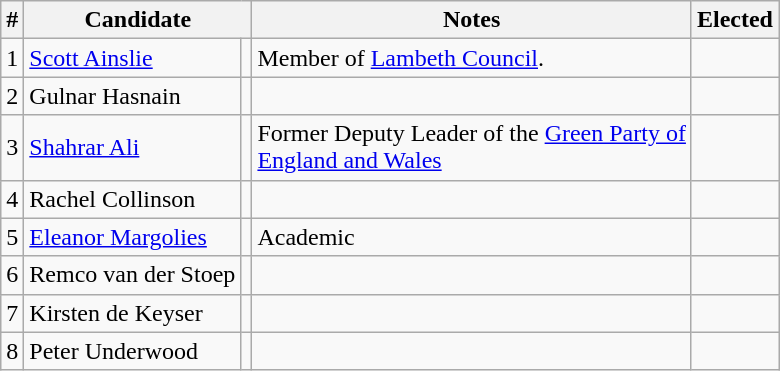<table class="wikitable">
<tr>
<th>#</th>
<th colspan="2">Candidate</th>
<th>Notes</th>
<th>Elected</th>
</tr>
<tr>
<td>1</td>
<td><a href='#'>Scott Ainslie</a></td>
<td></td>
<td>Member of <a href='#'>Lambeth Council</a>.</td>
<td></td>
</tr>
<tr>
<td>2</td>
<td>Gulnar Hasnain</td>
<td></td>
<td></td>
<td></td>
</tr>
<tr>
<td>3</td>
<td><a href='#'>Shahrar Ali</a></td>
<td></td>
<td>Former Deputy Leader of the <a href='#'>Green Party of</a><br><a href='#'>England and Wales</a></td>
<td></td>
</tr>
<tr>
<td>4</td>
<td>Rachel Collinson</td>
<td></td>
<td></td>
<td></td>
</tr>
<tr>
<td>5</td>
<td><a href='#'>Eleanor Margolies</a></td>
<td></td>
<td>Academic</td>
<td></td>
</tr>
<tr>
<td>6</td>
<td>Remco van der Stoep</td>
<td></td>
<td></td>
<td></td>
</tr>
<tr>
<td>7</td>
<td>Kirsten de Keyser</td>
<td></td>
<td></td>
<td></td>
</tr>
<tr>
<td>8</td>
<td>Peter Underwood</td>
<td></td>
<td></td>
<td></td>
</tr>
</table>
